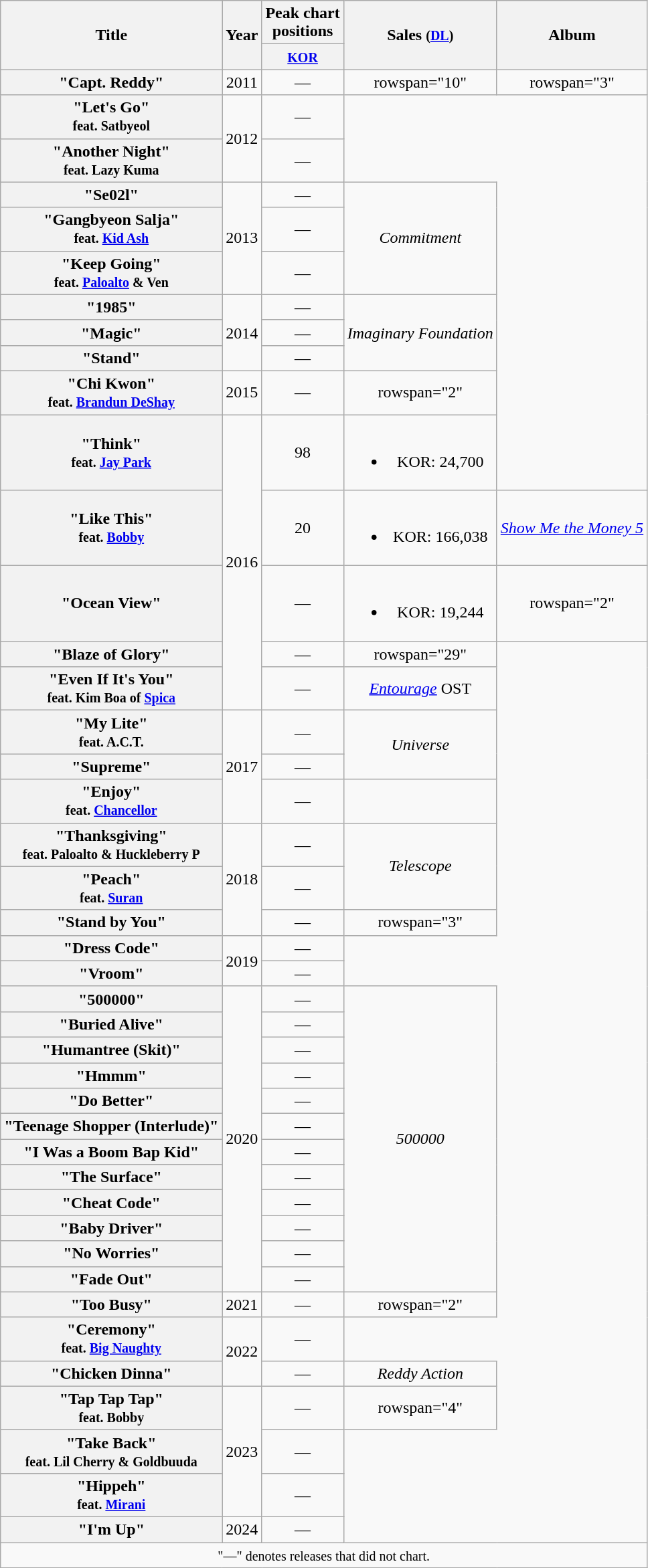<table class="wikitable plainrowheaders" style="text-align:center;">
<tr>
<th scope="col" rowspan="2">Title</th>
<th scope="col" rowspan="2">Year</th>
<th scope="col" colspan="1">Peak chart <br> positions</th>
<th scope="col" rowspan="2">Sales <small>(<a href='#'>DL</a>)</small></th>
<th scope="col" rowspan="2">Album</th>
</tr>
<tr>
<th><small><a href='#'>KOR</a></small><br></th>
</tr>
<tr>
<th scope="row">"Capt. Reddy"</th>
<td>2011</td>
<td>—</td>
<td>rowspan="10" </td>
<td>rowspan="3" </td>
</tr>
<tr>
<th scope="row">"Let's Go" <br><small>feat. Satbyeol</small></th>
<td rowspan="2">2012</td>
<td>—</td>
</tr>
<tr>
<th scope="row">"Another Night" <br><small>feat. Lazy Kuma</small></th>
<td>—</td>
</tr>
<tr>
<th scope="row">"Se02l"</th>
<td rowspan="3">2013</td>
<td>—</td>
<td rowspan="3"><em>Commitment</em></td>
</tr>
<tr>
<th scope="row">"Gangbyeon Salja" <br><small>feat. <a href='#'>Kid Ash</a></small></th>
<td>—</td>
</tr>
<tr>
<th scope="row">"Keep Going" <br><small>feat. <a href='#'>Paloalto</a> & Ven</small></th>
<td>—</td>
</tr>
<tr>
<th scope="row">"1985"</th>
<td rowspan="3">2014</td>
<td>—</td>
<td rowspan="3"><em>Imaginary Foundation</em></td>
</tr>
<tr>
<th scope="row">"Magic" </th>
<td>—</td>
</tr>
<tr>
<th scope="row">"Stand" </th>
<td>—</td>
</tr>
<tr>
<th scope="row">"Chi Kwon"  <br><small>feat. <a href='#'>Brandun DeShay</a></small></th>
<td>2015</td>
<td>—</td>
<td>rowspan="2" </td>
</tr>
<tr>
<th scope="row">"Think"  <br><small>feat. <a href='#'>Jay Park</a></small></th>
<td rowspan="5">2016</td>
<td>98</td>
<td><br><ul><li>KOR: 24,700</li></ul></td>
</tr>
<tr>
<th scope="row">"Like This" <br><small>feat. <a href='#'>Bobby</a></small></th>
<td>20</td>
<td><br><ul><li>KOR: 166,038</li></ul></td>
<td><em><a href='#'>Show Me the Money 5</a></em></td>
</tr>
<tr>
<th scope="row">"Ocean View"</th>
<td>—</td>
<td><br><ul><li>KOR: 19,244</li></ul></td>
<td>rowspan="2" </td>
</tr>
<tr>
<th scope="row">"Blaze of Glory"</th>
<td>—</td>
<td>rowspan="29" </td>
</tr>
<tr>
<th scope="row">"Even If It's You" <br><small>feat. Kim Boa of <a href='#'>Spica</a></small></th>
<td>—</td>
<td><em><a href='#'>Entourage</a></em> OST</td>
</tr>
<tr>
<th scope="row">"My Lite" <br><small>feat. A.C.T.</small></th>
<td rowspan="3">2017</td>
<td>—</td>
<td rowspan="2"><em>Universe</em></td>
</tr>
<tr>
<th scope="row">"Supreme"</th>
<td>—</td>
</tr>
<tr>
<th scope="row">"Enjoy" <br><small>feat. <a href='#'>Chancellor</a></small></th>
<td>—</td>
<td></td>
</tr>
<tr>
<th scope="row">"Thanksgiving" <br><small>feat. Paloalto & Huckleberry P</small></th>
<td rowspan="3">2018</td>
<td>—</td>
<td rowspan="2"><em>Telescope</em></td>
</tr>
<tr>
<th scope="row">"Peach"<br><small>feat. <a href='#'>Suran</a></small></th>
<td>—</td>
</tr>
<tr>
<th scope="row">"Stand by You"</th>
<td>—</td>
<td>rowspan="3" </td>
</tr>
<tr>
<th scope="row">"Dress Code"</th>
<td rowspan="2">2019</td>
<td>—</td>
</tr>
<tr>
<th scope="row">"Vroom"</th>
<td>—</td>
</tr>
<tr>
<th scope="row">"500000"</th>
<td rowspan="12">2020</td>
<td>—</td>
<td rowspan="12"><em>500000</em></td>
</tr>
<tr>
<th scope="row">"Buried Alive"</th>
<td>—</td>
</tr>
<tr>
<th scope="row">"Humantree (Skit)"</th>
<td>—</td>
</tr>
<tr>
<th scope="row">"Hmmm"</th>
<td>—</td>
</tr>
<tr>
<th scope="row">"Do Better" </th>
<td>—</td>
</tr>
<tr>
<th scope="row">"Teenage Shopper (Interlude)"</th>
<td>—</td>
</tr>
<tr>
<th scope="row">"I Was a Boom Bap Kid"</th>
<td>—</td>
</tr>
<tr>
<th scope="row">"The Surface" </th>
<td>—</td>
</tr>
<tr>
<th scope="row">"Cheat Code" </th>
<td>—</td>
</tr>
<tr>
<th scope="row">"Baby Driver"</th>
<td>—</td>
</tr>
<tr>
<th scope="row">"No Worries"</th>
<td>—</td>
</tr>
<tr>
<th scope="row">"Fade Out"</th>
<td>—</td>
</tr>
<tr>
<th scope="row">"Too Busy" </th>
<td>2021</td>
<td>—</td>
<td>rowspan="2" </td>
</tr>
<tr>
<th scope="row">"Ceremony"<br><small>feat. <a href='#'>Big Naughty</a></small></th>
<td rowspan="2">2022</td>
<td>—</td>
</tr>
<tr>
<th scope="row">"Chicken Dinna"</th>
<td>—</td>
<td><em>Reddy Action</em></td>
</tr>
<tr>
<th scope="row">"Tap Tap Tap"<br><small>feat. Bobby</small></th>
<td rowspan="3">2023</td>
<td>—</td>
<td>rowspan="4" </td>
</tr>
<tr>
<th scope="row">"Take Back"<br><small>feat. Lil Cherry & Goldbuuda</small></th>
<td>—</td>
</tr>
<tr>
<th scope="row">"Hippeh"<br><small>feat. <a href='#'>Mirani</a></small></th>
<td>—</td>
</tr>
<tr>
<th scope="row">"I'm Up"</th>
<td>2024</td>
<td>—</td>
</tr>
<tr>
<td colspan="5" align="center"><small>"—" denotes releases that did not chart.</small></td>
</tr>
</table>
